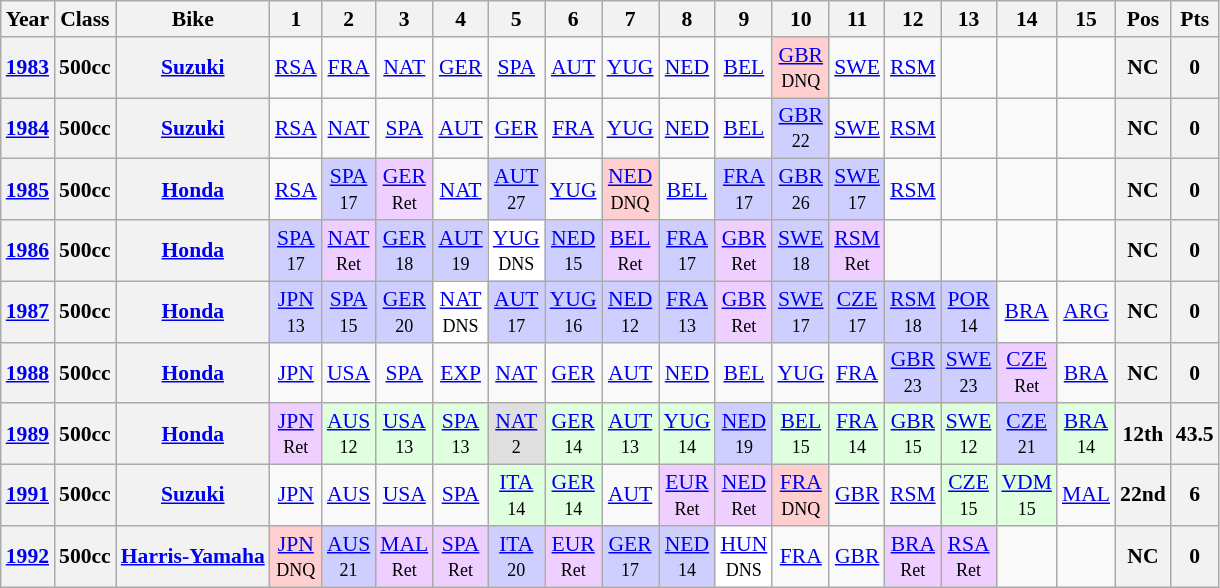<table class="wikitable" style="text-align:center; font-size:90%;">
<tr>
<th>Year</th>
<th>Class</th>
<th>Bike</th>
<th>1</th>
<th>2</th>
<th>3</th>
<th>4</th>
<th>5</th>
<th>6</th>
<th>7</th>
<th>8</th>
<th>9</th>
<th>10</th>
<th>11</th>
<th>12</th>
<th>13</th>
<th>14</th>
<th>15</th>
<th>Pos</th>
<th>Pts</th>
</tr>
<tr>
<th><a href='#'>1983</a></th>
<th>500cc</th>
<th><a href='#'>Suzuki</a></th>
<td><a href='#'>RSA</a></td>
<td><a href='#'>FRA</a></td>
<td><a href='#'>NAT</a></td>
<td><a href='#'>GER</a></td>
<td><a href='#'>SPA</a></td>
<td><a href='#'>AUT</a></td>
<td><a href='#'>YUG</a></td>
<td><a href='#'>NED</a></td>
<td><a href='#'>BEL</a></td>
<td style="background:#FFCFCF;"><a href='#'>GBR</a><br><small>DNQ</small></td>
<td><a href='#'>SWE</a></td>
<td><a href='#'>RSM</a></td>
<td></td>
<td></td>
<td></td>
<th>NC</th>
<th>0</th>
</tr>
<tr>
<th><a href='#'>1984</a></th>
<th>500cc</th>
<th><a href='#'>Suzuki</a></th>
<td><a href='#'>RSA</a></td>
<td><a href='#'>NAT</a></td>
<td><a href='#'>SPA</a></td>
<td><a href='#'>AUT</a></td>
<td><a href='#'>GER</a></td>
<td><a href='#'>FRA</a></td>
<td><a href='#'>YUG</a></td>
<td><a href='#'>NED</a></td>
<td><a href='#'>BEL</a></td>
<td style="background:#CFCFFF;"><a href='#'>GBR</a><br><small>22</small></td>
<td><a href='#'>SWE</a></td>
<td><a href='#'>RSM</a></td>
<td></td>
<td></td>
<td></td>
<th>NC</th>
<th>0</th>
</tr>
<tr>
<th><a href='#'>1985</a></th>
<th>500cc</th>
<th><a href='#'>Honda</a></th>
<td><a href='#'>RSA</a></td>
<td style="background:#CFCFFF;"><a href='#'>SPA</a><br><small>17</small></td>
<td style="background:#EFCFFF;"><a href='#'>GER</a><br><small>Ret</small></td>
<td><a href='#'>NAT</a></td>
<td style="background:#CFCFFF;"><a href='#'>AUT</a><br><small>27</small></td>
<td><a href='#'>YUG</a></td>
<td style="background:#FFCFCF;"><a href='#'>NED</a><br><small>DNQ</small></td>
<td><a href='#'>BEL</a></td>
<td style="background:#CFCFFF;"><a href='#'>FRA</a><br><small>17</small></td>
<td style="background:#CFCFFF;"><a href='#'>GBR</a><br><small>26</small></td>
<td style="background:#CFCFFF;"><a href='#'>SWE</a><br><small>17</small></td>
<td><a href='#'>RSM</a></td>
<td></td>
<td></td>
<td></td>
<th>NC</th>
<th>0</th>
</tr>
<tr>
<th><a href='#'>1986</a></th>
<th>500cc</th>
<th><a href='#'>Honda</a></th>
<td style="background:#CFCFFF;"><a href='#'>SPA</a><br><small>17</small></td>
<td style="background:#EFCFFF;"><a href='#'>NAT</a><br><small>Ret</small></td>
<td style="background:#CFCFFF;"><a href='#'>GER</a><br><small>18</small></td>
<td style="background:#CFCFFF;"><a href='#'>AUT</a><br><small>19</small></td>
<td style="background:#FFFFFF;"><a href='#'>YUG</a><br><small>DNS</small></td>
<td style="background:#CFCFFF;"><a href='#'>NED</a><br><small>15</small></td>
<td style="background:#EFCFFF;"><a href='#'>BEL</a><br><small>Ret</small></td>
<td style="background:#CFCFFF;"><a href='#'>FRA</a><br><small>17</small></td>
<td style="background:#EFCFFF;"><a href='#'>GBR</a><br><small>Ret</small></td>
<td style="background:#CFCFFF;"><a href='#'>SWE</a><br><small>18</small></td>
<td style="background:#EFCFFF;"><a href='#'>RSM</a><br><small>Ret</small></td>
<td></td>
<td></td>
<td></td>
<td></td>
<th>NC</th>
<th>0</th>
</tr>
<tr>
<th><a href='#'>1987</a></th>
<th>500cc</th>
<th><a href='#'>Honda</a></th>
<td style="background:#CFCFFF;"><a href='#'>JPN</a><br><small>13</small></td>
<td style="background:#CFCFFF;"><a href='#'>SPA</a><br><small>15</small></td>
<td style="background:#CFCFFF;"><a href='#'>GER</a><br><small>20</small></td>
<td style="background:#FFFFFF;"><a href='#'>NAT</a><br><small>DNS</small></td>
<td style="background:#CFCFFF;"><a href='#'>AUT</a><br><small>17</small></td>
<td style="background:#CFCFFF;"><a href='#'>YUG</a><br><small>16</small></td>
<td style="background:#CFCFFF;"><a href='#'>NED</a><br><small>12</small></td>
<td style="background:#CFCFFF;"><a href='#'>FRA</a><br><small>13</small></td>
<td style="background:#EFCFFF;"><a href='#'>GBR</a><br><small>Ret</small></td>
<td style="background:#CFCFFF;"><a href='#'>SWE</a><br><small>17</small></td>
<td style="background:#CFCFFF;"><a href='#'>CZE</a><br><small>17</small></td>
<td style="background:#CFCFFF;"><a href='#'>RSM</a><br><small>18</small></td>
<td style="background:#CFCFFF;"><a href='#'>POR</a><br><small>14</small></td>
<td><a href='#'>BRA</a></td>
<td><a href='#'>ARG</a></td>
<th>NC</th>
<th>0</th>
</tr>
<tr>
<th><a href='#'>1988</a></th>
<th>500cc</th>
<th><a href='#'>Honda</a></th>
<td><a href='#'>JPN</a></td>
<td><a href='#'>USA</a></td>
<td><a href='#'>SPA</a></td>
<td><a href='#'>EXP</a></td>
<td><a href='#'>NAT</a></td>
<td><a href='#'>GER</a></td>
<td><a href='#'>AUT</a></td>
<td><a href='#'>NED</a></td>
<td><a href='#'>BEL</a></td>
<td><a href='#'>YUG</a></td>
<td><a href='#'>FRA</a></td>
<td style="background:#CFCFFF;"><a href='#'>GBR</a><br><small>23</small></td>
<td style="background:#CFCFFF;"><a href='#'>SWE</a><br><small>23</small></td>
<td style="background:#EFCFFF;"><a href='#'>CZE</a><br><small>Ret</small></td>
<td><a href='#'>BRA</a></td>
<th>NC</th>
<th>0</th>
</tr>
<tr>
<th><a href='#'>1989</a></th>
<th>500cc</th>
<th><a href='#'>Honda</a></th>
<td style="background:#EFCFFF;"><a href='#'>JPN</a><br><small>Ret</small></td>
<td style="background:#DFFFDF;"><a href='#'>AUS</a><br><small>12</small></td>
<td style="background:#DFFFDF;"><a href='#'>USA</a><br><small>13</small></td>
<td style="background:#DFFFDF;"><a href='#'>SPA</a><br><small>13</small></td>
<td style="background:#DFDFDF;"><a href='#'>NAT</a><br><small>2</small></td>
<td style="background:#DFFFDF;"><a href='#'>GER</a><br><small>14</small></td>
<td style="background:#DFFFDF;"><a href='#'>AUT</a><br><small>13</small></td>
<td style="background:#DFFFDF;"><a href='#'>YUG</a><br><small>14</small></td>
<td style="background:#CFCFFF;"><a href='#'>NED</a><br><small>19</small></td>
<td style="background:#DFFFDF;"><a href='#'>BEL</a><br><small>15</small></td>
<td style="background:#DFFFDF;"><a href='#'>FRA</a><br><small>14</small></td>
<td style="background:#DFFFDF;"><a href='#'>GBR</a><br><small>15</small></td>
<td style="background:#DFFFDF;"><a href='#'>SWE</a><br><small>12</small></td>
<td style="background:#CFCFFF;"><a href='#'>CZE</a><br><small>21</small></td>
<td style="background:#DFFFDF;"><a href='#'>BRA</a><br><small>14</small></td>
<th>12th</th>
<th>43.5</th>
</tr>
<tr>
<th><a href='#'>1991</a></th>
<th>500cc</th>
<th><a href='#'>Suzuki</a></th>
<td><a href='#'>JPN</a></td>
<td><a href='#'>AUS</a></td>
<td><a href='#'>USA</a></td>
<td><a href='#'>SPA</a></td>
<td style="background:#DFFFDF;"><a href='#'>ITA</a><br><small>14</small></td>
<td style="background:#DFFFDF;"><a href='#'>GER</a><br><small>14</small></td>
<td><a href='#'>AUT</a></td>
<td style="background:#EFCFFF;"><a href='#'>EUR</a><br><small>Ret</small></td>
<td style="background:#EFCFFF;"><a href='#'>NED</a><br><small>Ret</small></td>
<td style="background:#FFCFCF;"><a href='#'>FRA</a><br><small>DNQ</small></td>
<td><a href='#'>GBR</a></td>
<td><a href='#'>RSM</a></td>
<td style="background:#DFFFDF;"><a href='#'>CZE</a><br><small>15</small></td>
<td style="background:#DFFFDF;"><a href='#'>VDM</a><br><small>15</small></td>
<td><a href='#'>MAL</a></td>
<th>22nd</th>
<th>6</th>
</tr>
<tr>
<th><a href='#'>1992</a></th>
<th>500cc</th>
<th><a href='#'>Harris-Yamaha</a></th>
<td style="background:#FFCFCF;"><a href='#'>JPN</a><br><small>DNQ</small></td>
<td style="background:#CFCFFF;"><a href='#'>AUS</a><br><small>21</small></td>
<td style="background:#EFCFFF;"><a href='#'>MAL</a><br><small>Ret</small></td>
<td style="background:#EFCFFF;"><a href='#'>SPA</a><br><small>Ret</small></td>
<td style="background:#CFCFFF;"><a href='#'>ITA</a><br><small>20</small></td>
<td style="background:#EFCFFF;"><a href='#'>EUR</a><br><small>Ret</small></td>
<td style="background:#CFCFFF;"><a href='#'>GER</a><br><small>17</small></td>
<td style="background:#CFCFFF;"><a href='#'>NED</a><br><small>14</small></td>
<td style="background:#FFFFFF;"><a href='#'>HUN</a><br><small>DNS</small></td>
<td><a href='#'>FRA</a></td>
<td><a href='#'>GBR</a></td>
<td style="background:#EFCFFF;"><a href='#'>BRA</a><br><small>Ret</small></td>
<td style="background:#EFCFFF;"><a href='#'>RSA</a><br><small>Ret</small></td>
<td></td>
<td></td>
<th>NC</th>
<th>0</th>
</tr>
</table>
